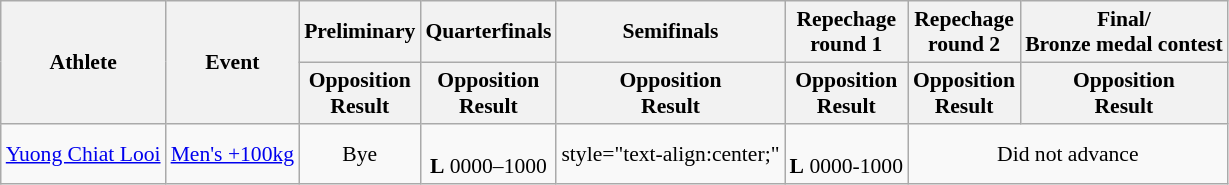<table class=wikitable style="font-size:90%">
<tr>
<th rowspan="2">Athlete</th>
<th rowspan="2">Event</th>
<th>Preliminary</th>
<th>Quarterfinals</th>
<th>Semifinals</th>
<th>Repechage <br>round 1</th>
<th>Repechage <br>round 2</th>
<th>Final/<br>Bronze medal contest</th>
</tr>
<tr>
<th>Opposition<br>Result</th>
<th>Opposition<br>Result</th>
<th>Opposition<br>Result</th>
<th>Opposition<br>Result</th>
<th>Opposition<br>Result</th>
<th>Opposition<br>Result</th>
</tr>
<tr>
<td><a href='#'>Yuong Chiat Looi</a></td>
<td style="text-align:center;"><a href='#'>Men's +100kg</a></td>
<td style="text-align:center;">Bye</td>
<td style="text-align:center;"><br> <strong>L</strong> 0000–1000</td>
<td>style="text-align:center;" </td>
<td style="text-align:center;"><br> <strong>L</strong> 0000-1000</td>
<td style="text-align:center;" colspan="2">Did not advance</td>
</tr>
</table>
